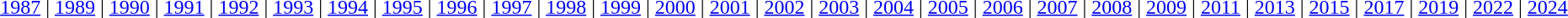<table style="margin:0 auto; margin:auto;"  class="toccolours">
<tr>
<td style="text-align:center;"><br><a href='#'>1987</a> | <a href='#'>1989</a> | <a href='#'>1990</a> | <a href='#'>1991</a> | <a href='#'>1992</a> | <a href='#'>1993</a> | <a href='#'>1994</a> | <a href='#'>1995</a> | <a href='#'>1996</a> | <a href='#'>1997</a> | <a href='#'>1998</a> | <a href='#'>1999</a> | <a href='#'>2000</a> | <a href='#'>2001</a> | <a href='#'>2002</a> | <a href='#'>2003</a> | <a href='#'>2004</a> | <a href='#'>2005</a> |
<a href='#'>2006</a> | <a href='#'>2007</a> | <a href='#'>2008</a> | <a href='#'>2009</a> | <a href='#'>2011</a> | <a href='#'>2013</a> | <a href='#'>2015</a> | <a href='#'>2017</a> | <a href='#'>2019</a> | <a href='#'>2022</a> | <a href='#'>2024</a></td>
</tr>
</table>
